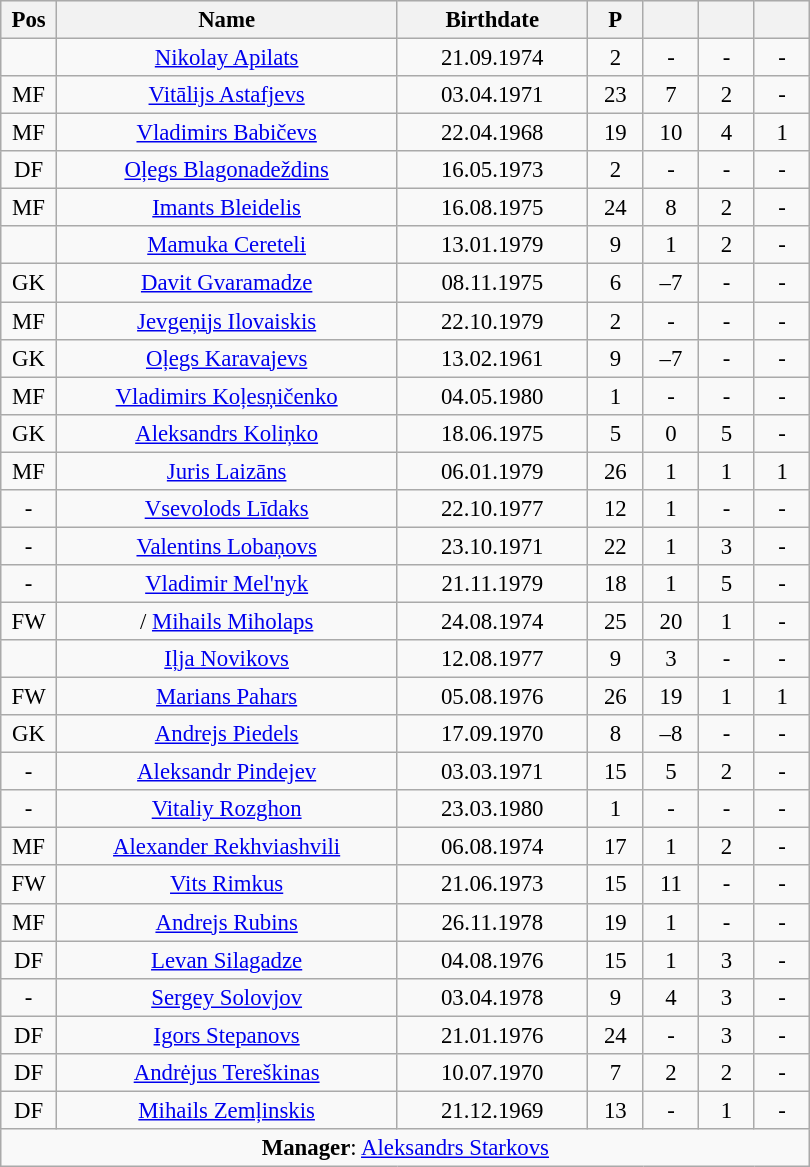<table class="wikitable" style="font-size:95%; text-align:center;">
<tr bgcolor="#efefef">
<th width="30">Pos</th>
<th width="220">Name</th>
<th width="120">Birthdate</th>
<th width="30">P</th>
<th width="30"></th>
<th width="30"></th>
<th width="30"></th>
</tr>
<tr>
<td></td>
<td> <a href='#'>Nikolay Apilats</a></td>
<td>21.09.1974</td>
<td>2</td>
<td>-</td>
<td>-</td>
<td>-</td>
</tr>
<tr>
<td>MF</td>
<td> <a href='#'>Vitālijs Astafjevs</a></td>
<td>03.04.1971</td>
<td>23</td>
<td>7</td>
<td>2</td>
<td>-</td>
</tr>
<tr>
<td>MF</td>
<td> <a href='#'>Vladimirs Babičevs</a></td>
<td>22.04.1968</td>
<td>19</td>
<td>10</td>
<td>4</td>
<td>1</td>
</tr>
<tr>
<td>DF</td>
<td> <a href='#'>Oļegs Blagonadeždins</a></td>
<td>16.05.1973</td>
<td>2</td>
<td>-</td>
<td>-</td>
<td>-</td>
</tr>
<tr>
<td>MF</td>
<td> <a href='#'>Imants Bleidelis</a></td>
<td>16.08.1975</td>
<td>24</td>
<td>8</td>
<td>2</td>
<td>-</td>
</tr>
<tr>
<td></td>
<td> <a href='#'>Mamuka Cereteli</a></td>
<td>13.01.1979</td>
<td>9</td>
<td>1</td>
<td>2</td>
<td>-</td>
</tr>
<tr>
<td>GK</td>
<td> <a href='#'>Davit Gvaramadze</a></td>
<td>08.11.1975</td>
<td>6</td>
<td>–7</td>
<td>-</td>
<td>-</td>
</tr>
<tr>
<td>MF</td>
<td> <a href='#'>Jevgeņijs Ilovaiskis</a></td>
<td>22.10.1979</td>
<td>2</td>
<td>-</td>
<td>-</td>
<td>-</td>
</tr>
<tr>
<td>GK</td>
<td> <a href='#'>Oļegs Karavajevs</a></td>
<td>13.02.1961</td>
<td>9</td>
<td>–7</td>
<td>-</td>
<td>-</td>
</tr>
<tr>
<td>MF</td>
<td> <a href='#'>Vladimirs Koļesņičenko</a></td>
<td>04.05.1980</td>
<td>1</td>
<td>-</td>
<td>-</td>
<td>-</td>
</tr>
<tr>
<td>GK</td>
<td> <a href='#'>Aleksandrs Koliņko</a></td>
<td>18.06.1975</td>
<td>5</td>
<td>0</td>
<td>5</td>
<td>-</td>
</tr>
<tr>
<td>MF</td>
<td> <a href='#'>Juris Laizāns</a></td>
<td>06.01.1979</td>
<td>26</td>
<td>1</td>
<td>1</td>
<td>1</td>
</tr>
<tr>
<td>-</td>
<td> <a href='#'>Vsevolods Līdaks</a></td>
<td>22.10.1977</td>
<td>12</td>
<td>1</td>
<td>-</td>
<td>-</td>
</tr>
<tr>
<td>-</td>
<td> <a href='#'>Valentins Lobaņovs</a></td>
<td>23.10.1971</td>
<td>22</td>
<td>1</td>
<td>3</td>
<td>-</td>
</tr>
<tr>
<td>-</td>
<td> <a href='#'>Vladimir Mel'nyk</a></td>
<td>21.11.1979</td>
<td>18</td>
<td>1</td>
<td>5</td>
<td>-</td>
</tr>
<tr>
<td>FW</td>
<td>/ <a href='#'>Mihails Miholaps</a></td>
<td>24.08.1974</td>
<td>25</td>
<td>20</td>
<td>1</td>
<td>-</td>
</tr>
<tr>
<td></td>
<td> <a href='#'>Iļja Novikovs</a></td>
<td>12.08.1977</td>
<td>9</td>
<td>3</td>
<td>-</td>
<td>-</td>
</tr>
<tr>
<td>FW</td>
<td> <a href='#'>Marians Pahars</a></td>
<td>05.08.1976</td>
<td>26</td>
<td>19</td>
<td>1</td>
<td>1</td>
</tr>
<tr>
<td>GK</td>
<td> <a href='#'>Andrejs Piedels</a></td>
<td>17.09.1970</td>
<td>8</td>
<td>–8</td>
<td>-</td>
<td>-</td>
</tr>
<tr>
<td>-</td>
<td> <a href='#'>Aleksandr Pindejev</a></td>
<td>03.03.1971</td>
<td>15</td>
<td>5</td>
<td>2</td>
<td>-</td>
</tr>
<tr>
<td>-</td>
<td> <a href='#'>Vitaliy Rozghon</a></td>
<td>23.03.1980</td>
<td>1</td>
<td>-</td>
<td>-</td>
<td>-</td>
</tr>
<tr>
<td>MF</td>
<td> <a href='#'>Alexander Rekhviashvili</a></td>
<td>06.08.1974</td>
<td>17</td>
<td>1</td>
<td>2</td>
<td>-</td>
</tr>
<tr>
<td>FW</td>
<td> <a href='#'>Vits Rimkus</a></td>
<td>21.06.1973</td>
<td>15</td>
<td>11</td>
<td>-</td>
<td>-</td>
</tr>
<tr>
<td>MF</td>
<td> <a href='#'>Andrejs Rubins</a></td>
<td>26.11.1978</td>
<td>19</td>
<td>1</td>
<td>-</td>
<td>-</td>
</tr>
<tr>
<td>DF</td>
<td> <a href='#'>Levan Silagadze</a></td>
<td>04.08.1976</td>
<td>15</td>
<td>1</td>
<td>3</td>
<td>-</td>
</tr>
<tr>
<td>-</td>
<td> <a href='#'>Sergey Solovjov</a></td>
<td>03.04.1978</td>
<td>9</td>
<td>4</td>
<td>3</td>
<td>-</td>
</tr>
<tr>
<td>DF</td>
<td> <a href='#'>Igors Stepanovs</a></td>
<td>21.01.1976</td>
<td>24</td>
<td>-</td>
<td>3</td>
<td>-</td>
</tr>
<tr>
<td>DF</td>
<td> <a href='#'>Andrėjus Tereškinas</a></td>
<td>10.07.1970</td>
<td>7</td>
<td>2</td>
<td>2</td>
<td>-</td>
</tr>
<tr>
<td>DF</td>
<td> <a href='#'>Mihails Zemļinskis</a></td>
<td>21.12.1969</td>
<td>13</td>
<td>-</td>
<td>1</td>
<td>-</td>
</tr>
<tr>
<td colspan=7 align=center><strong>Manager</strong>:  <a href='#'>Aleksandrs Starkovs</a></td>
</tr>
</table>
